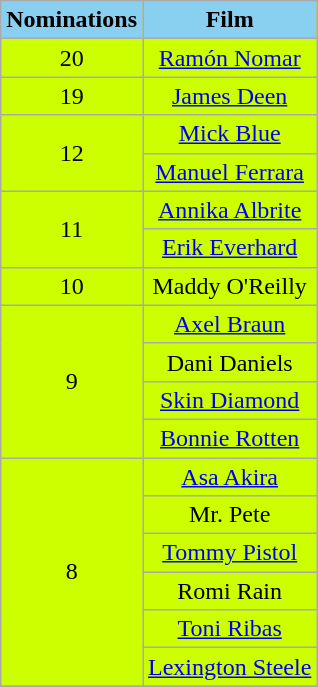<table class="wikitable" rowspan=2 style="text-align: center; background: #ccff00">
<tr>
<th width="55" style="background:#89cff0">Nominations</th>
<th style="background:#89cff0">Film</th>
</tr>
<tr>
<td>20</td>
<td><a href='#'>Ramón Nomar</a></td>
</tr>
<tr>
<td>19</td>
<td><a href='#'>James Deen</a></td>
</tr>
<tr>
<td rowspan=2>12</td>
<td><a href='#'>Mick Blue</a></td>
</tr>
<tr>
<td><a href='#'>Manuel Ferrara</a></td>
</tr>
<tr>
<td rowspan=2>11</td>
<td><a href='#'>Annika Albrite</a></td>
</tr>
<tr>
<td><a href='#'>Erik Everhard</a></td>
</tr>
<tr>
<td>10</td>
<td>Maddy O'Reilly</td>
</tr>
<tr>
<td rowspan=4>9</td>
<td><a href='#'>Axel Braun</a></td>
</tr>
<tr>
<td>Dani Daniels</td>
</tr>
<tr>
<td><a href='#'>Skin Diamond</a></td>
</tr>
<tr>
<td><a href='#'>Bonnie Rotten</a></td>
</tr>
<tr>
<td rowspan=6>8</td>
<td><a href='#'>Asa Akira</a></td>
</tr>
<tr>
<td>Mr. Pete</td>
</tr>
<tr>
<td><a href='#'>Tommy Pistol</a></td>
</tr>
<tr>
<td>Romi Rain</td>
</tr>
<tr>
<td><a href='#'>Toni Ribas</a></td>
</tr>
<tr>
<td><a href='#'>Lexington Steele</a></td>
</tr>
<tr>
</tr>
</table>
